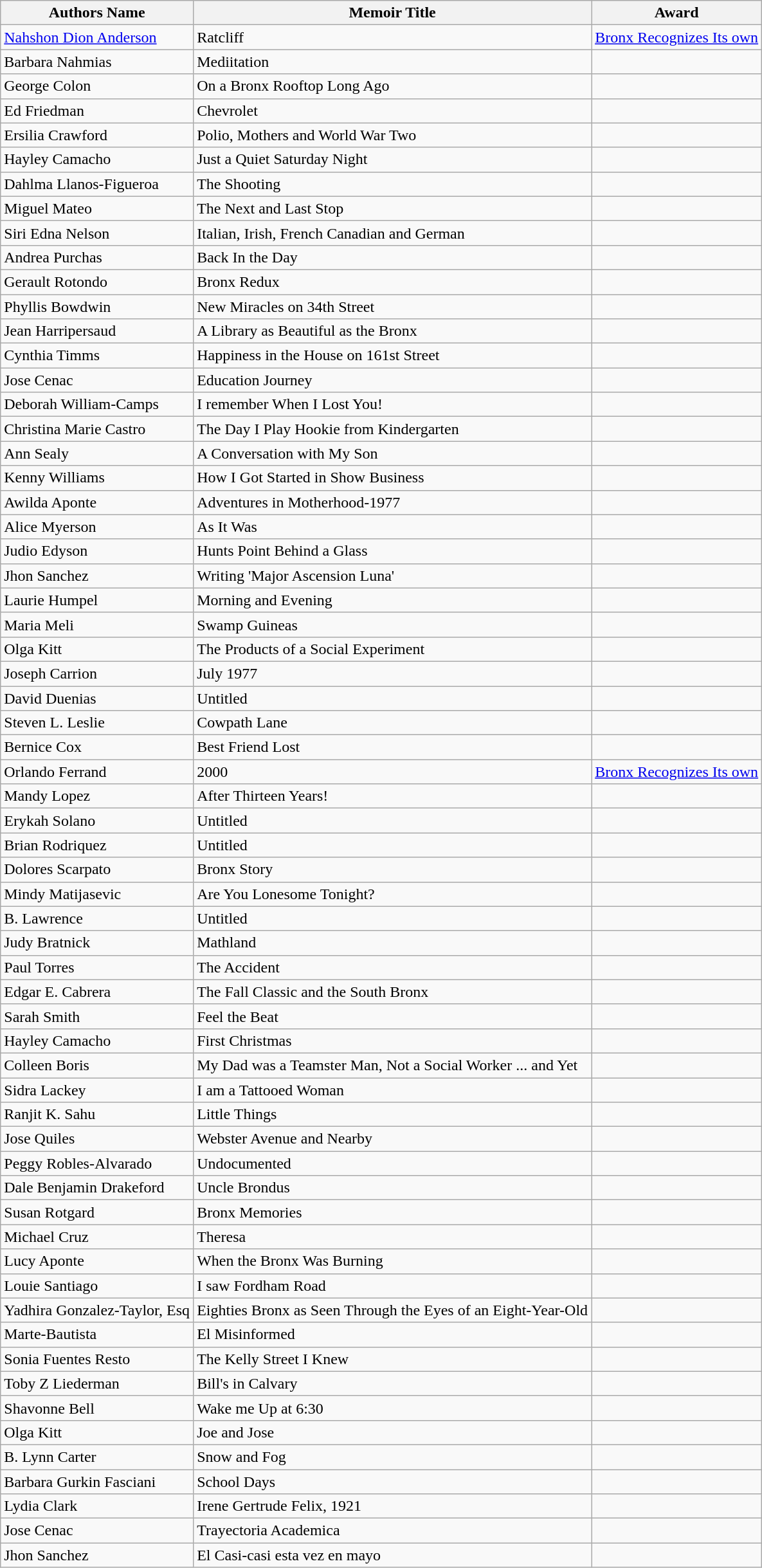<table class="wikitable">
<tr>
<th>Authors Name</th>
<th>Memoir Title</th>
<th>Award</th>
</tr>
<tr>
<td><a href='#'>Nahshon Dion Anderson</a></td>
<td>Ratcliff</td>
<td><a href='#'>Bronx Recognizes Its own</a></td>
</tr>
<tr>
<td>Barbara Nahmias</td>
<td>Mediitation</td>
<td></td>
</tr>
<tr>
<td>George Colon</td>
<td>On a Bronx Rooftop Long Ago</td>
<td></td>
</tr>
<tr>
<td>Ed Friedman</td>
<td>Chevrolet</td>
<td></td>
</tr>
<tr>
<td>Ersilia Crawford</td>
<td>Polio, Mothers and World War Two</td>
<td></td>
</tr>
<tr>
<td>Hayley Camacho</td>
<td>Just a Quiet Saturday Night</td>
<td></td>
</tr>
<tr>
<td>Dahlma Llanos-Figueroa</td>
<td>The Shooting</td>
<td></td>
</tr>
<tr>
<td>Miguel Mateo</td>
<td>The Next and Last Stop</td>
<td></td>
</tr>
<tr>
<td>Siri Edna Nelson</td>
<td>Italian, Irish, French Canadian and German</td>
<td></td>
</tr>
<tr>
<td>Andrea Purchas</td>
<td>Back In the Day</td>
<td></td>
</tr>
<tr>
<td>Gerault Rotondo</td>
<td>Bronx Redux</td>
<td></td>
</tr>
<tr>
<td>Phyllis Bowdwin</td>
<td>New Miracles on 34th Street</td>
<td></td>
</tr>
<tr>
<td>Jean Harripersaud</td>
<td>A Library as Beautiful as the Bronx</td>
<td></td>
</tr>
<tr>
<td>Cynthia Timms</td>
<td>Happiness in the House on 161st Street</td>
<td></td>
</tr>
<tr>
<td>Jose Cenac</td>
<td>Education Journey</td>
<td></td>
</tr>
<tr>
<td>Deborah William-Camps</td>
<td>I remember When I Lost You!</td>
<td></td>
</tr>
<tr>
<td>Christina Marie Castro</td>
<td>The Day I Play Hookie from Kindergarten</td>
<td></td>
</tr>
<tr>
<td>Ann Sealy</td>
<td>A Conversation with My Son</td>
<td></td>
</tr>
<tr>
<td>Kenny Williams</td>
<td>How I Got Started in Show Business</td>
<td></td>
</tr>
<tr>
<td>Awilda Aponte</td>
<td>Adventures in Motherhood-1977</td>
<td></td>
</tr>
<tr>
<td>Alice Myerson</td>
<td>As It Was</td>
<td></td>
</tr>
<tr>
<td>Judio Edyson</td>
<td>Hunts Point Behind a Glass</td>
<td></td>
</tr>
<tr>
<td>Jhon Sanchez</td>
<td>Writing 'Major Ascension Luna'</td>
<td></td>
</tr>
<tr>
<td>Laurie Humpel</td>
<td>Morning and Evening</td>
<td></td>
</tr>
<tr>
<td>Maria Meli</td>
<td>Swamp Guineas</td>
<td></td>
</tr>
<tr>
<td>Olga Kitt</td>
<td>The Products of a Social Experiment</td>
<td></td>
</tr>
<tr>
<td>Joseph Carrion</td>
<td>July 1977</td>
<td></td>
</tr>
<tr>
<td>David Duenias</td>
<td>Untitled</td>
<td></td>
</tr>
<tr>
<td>Steven L. Leslie</td>
<td>Cowpath Lane</td>
<td></td>
</tr>
<tr>
<td>Bernice Cox</td>
<td>Best Friend Lost</td>
<td></td>
</tr>
<tr>
<td>Orlando Ferrand</td>
<td>2000</td>
<td><a href='#'>Bronx Recognizes Its own</a></td>
</tr>
<tr>
<td>Mandy Lopez</td>
<td>After Thirteen Years!</td>
<td></td>
</tr>
<tr>
<td>Erykah Solano</td>
<td>Untitled</td>
<td></td>
</tr>
<tr>
<td>Brian Rodriquez</td>
<td>Untitled</td>
<td></td>
</tr>
<tr>
<td>Dolores Scarpato</td>
<td>Bronx Story</td>
<td></td>
</tr>
<tr>
<td>Mindy Matijasevic</td>
<td>Are You Lonesome Tonight?</td>
<td></td>
</tr>
<tr>
<td>B. Lawrence</td>
<td>Untitled</td>
<td></td>
</tr>
<tr>
<td>Judy Bratnick</td>
<td>Mathland</td>
<td></td>
</tr>
<tr>
<td>Paul Torres</td>
<td>The Accident</td>
<td></td>
</tr>
<tr>
<td>Edgar E. Cabrera</td>
<td>The Fall Classic and the South Bronx</td>
<td></td>
</tr>
<tr>
<td>Sarah Smith</td>
<td>Feel the Beat</td>
<td></td>
</tr>
<tr>
<td>Hayley Camacho</td>
<td>First Christmas</td>
<td></td>
</tr>
<tr>
<td>Colleen Boris</td>
<td>My Dad was a Teamster Man, Not a Social Worker ... and Yet</td>
<td></td>
</tr>
<tr>
<td>Sidra Lackey</td>
<td>I am a Tattooed Woman</td>
<td></td>
</tr>
<tr>
<td>Ranjit K. Sahu</td>
<td>Little Things</td>
<td></td>
</tr>
<tr>
<td>Jose Quiles</td>
<td>Webster Avenue and Nearby</td>
<td></td>
</tr>
<tr>
<td>Peggy Robles-Alvarado</td>
<td>Undocumented</td>
<td></td>
</tr>
<tr>
<td>Dale Benjamin Drakeford</td>
<td>Uncle Brondus</td>
<td></td>
</tr>
<tr>
<td>Susan Rotgard</td>
<td>Bronx Memories</td>
<td></td>
</tr>
<tr>
<td>Michael Cruz</td>
<td>Theresa</td>
<td></td>
</tr>
<tr>
<td>Lucy Aponte</td>
<td>When the Bronx Was Burning</td>
<td></td>
</tr>
<tr>
<td>Louie Santiago</td>
<td>I saw Fordham Road</td>
<td></td>
</tr>
<tr>
<td>Yadhira Gonzalez-Taylor, Esq</td>
<td>Eighties Bronx as Seen Through the Eyes of an Eight-Year-Old</td>
<td></td>
</tr>
<tr>
<td>Marte-Bautista</td>
<td>El Misinformed</td>
<td></td>
</tr>
<tr>
<td>Sonia Fuentes Resto</td>
<td>The Kelly Street I Knew</td>
<td></td>
</tr>
<tr>
<td>Toby Z Liederman</td>
<td>Bill's in Calvary</td>
<td></td>
</tr>
<tr>
<td>Shavonne Bell</td>
<td>Wake me Up at 6:30</td>
<td></td>
</tr>
<tr>
<td>Olga Kitt</td>
<td>Joe and Jose</td>
<td></td>
</tr>
<tr>
<td>B. Lynn Carter</td>
<td>Snow and Fog</td>
<td></td>
</tr>
<tr>
<td>Barbara Gurkin Fasciani</td>
<td>School Days</td>
<td></td>
</tr>
<tr>
<td>Lydia Clark</td>
<td>Irene Gertrude Felix, 1921</td>
<td></td>
</tr>
<tr>
<td>Jose Cenac</td>
<td>Trayectoria Academica</td>
<td></td>
</tr>
<tr>
<td>Jhon Sanchez</td>
<td>El Casi-casi esta vez en mayo</td>
<td></td>
</tr>
</table>
